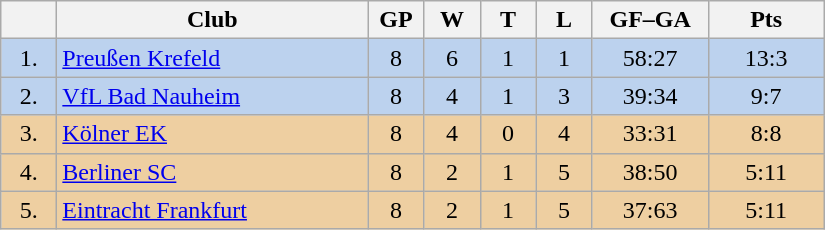<table class="wikitable">
<tr>
<th width="30"></th>
<th width="200">Club</th>
<th width="30">GP</th>
<th width="30">W</th>
<th width="30">T</th>
<th width="30">L</th>
<th width="70">GF–GA</th>
<th width="70">Pts</th>
</tr>
<tr bgcolor="#BCD2EE" align="center">
<td>1.</td>
<td align="left"><a href='#'>Preußen Krefeld</a></td>
<td>8</td>
<td>6</td>
<td>1</td>
<td>1</td>
<td>58:27</td>
<td>13:3</td>
</tr>
<tr bgcolor=#BCD2EE align="center">
<td>2.</td>
<td align="left"><a href='#'>VfL Bad Nauheim</a></td>
<td>8</td>
<td>4</td>
<td>1</td>
<td>3</td>
<td>39:34</td>
<td>9:7</td>
</tr>
<tr bgcolor=#EECFA1 align="center">
<td>3.</td>
<td align="left"><a href='#'>Kölner EK</a></td>
<td>8</td>
<td>4</td>
<td>0</td>
<td>4</td>
<td>33:31</td>
<td>8:8</td>
</tr>
<tr bgcolor=#EECFA1 align="center">
<td>4.</td>
<td align="left"><a href='#'>Berliner SC</a></td>
<td>8</td>
<td>2</td>
<td>1</td>
<td>5</td>
<td>38:50</td>
<td>5:11</td>
</tr>
<tr bgcolor=#EECFA1 align="center">
<td>5.</td>
<td align="left"><a href='#'>Eintracht Frankfurt</a></td>
<td>8</td>
<td>2</td>
<td>1</td>
<td>5</td>
<td>37:63</td>
<td>5:11</td>
</tr>
</table>
